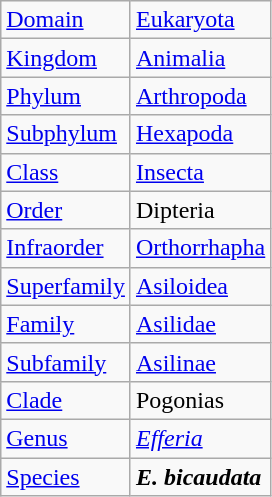<table class="wikitable mw-collapsible mw-collapsed">
<tr>
<td><a href='#'>Domain</a></td>
<td><a href='#'>Eukaryota</a></td>
</tr>
<tr>
<td><a href='#'>Kingdom</a></td>
<td><a href='#'>Animalia</a></td>
</tr>
<tr>
<td><a href='#'>Phylum</a></td>
<td><a href='#'>Arthropoda</a></td>
</tr>
<tr>
<td><a href='#'>Subphylum</a></td>
<td><a href='#'>Hexapoda</a></td>
</tr>
<tr>
<td><a href='#'>Class</a></td>
<td><a href='#'>Insecta</a></td>
</tr>
<tr>
<td><a href='#'>Order</a></td>
<td>Dipteria</td>
</tr>
<tr>
<td><a href='#'>Infraorder</a></td>
<td><a href='#'>Orthorrhapha</a></td>
</tr>
<tr>
<td><a href='#'>Superfamily</a></td>
<td><a href='#'>Asiloidea</a></td>
</tr>
<tr>
<td><a href='#'>Family</a></td>
<td><a href='#'>Asilidae</a></td>
</tr>
<tr>
<td><a href='#'>Subfamily</a></td>
<td><a href='#'>Asilinae</a></td>
</tr>
<tr>
<td><a href='#'>Clade</a></td>
<td>Pogonias</td>
</tr>
<tr>
<td><a href='#'>Genus</a></td>
<td><em><a href='#'>Efferia</a></em></td>
</tr>
<tr>
<td><a href='#'>Species</a></td>
<td><strong><em>E. bicaudata</em></strong></td>
</tr>
</table>
